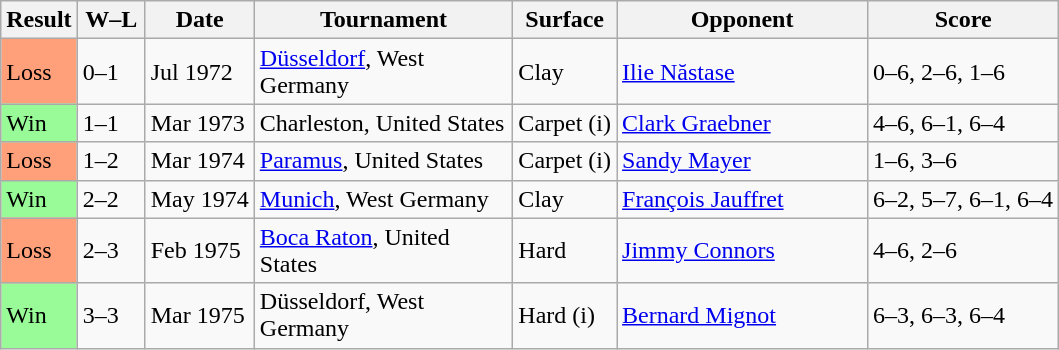<table class="sortable wikitable">
<tr>
<th>Result</th>
<th style="width:38px" class="unsortable">W–L</th>
<th>Date</th>
<th style="width:165px">Tournament</th>
<th>Surface</th>
<th style="width:160px">Opponent</th>
<th style="width:120px" class="unsortable">Score</th>
</tr>
<tr>
<td style="background:#ffa07a;">Loss</td>
<td>0–1</td>
<td>Jul 1972</td>
<td><a href='#'>Düsseldorf</a>, West Germany</td>
<td>Clay</td>
<td> <a href='#'>Ilie Năstase</a></td>
<td>0–6, 2–6, 1–6</td>
</tr>
<tr>
<td style="background:#98fb98;">Win</td>
<td>1–1</td>
<td>Mar 1973</td>
<td>Charleston, United States</td>
<td>Carpet (i)</td>
<td> <a href='#'>Clark Graebner</a></td>
<td>4–6, 6–1, 6–4</td>
</tr>
<tr>
<td style="background:#ffa07a;">Loss</td>
<td>1–2</td>
<td>Mar 1974</td>
<td><a href='#'>Paramus</a>, United States</td>
<td>Carpet (i)</td>
<td> <a href='#'>Sandy Mayer</a></td>
<td>1–6, 3–6</td>
</tr>
<tr>
<td style="background:#98fb98;">Win</td>
<td>2–2</td>
<td>May 1974</td>
<td><a href='#'>Munich</a>, West Germany</td>
<td>Clay</td>
<td> <a href='#'>François Jauffret</a></td>
<td>6–2, 5–7, 6–1, 6–4</td>
</tr>
<tr>
<td style="background:#ffa07a;">Loss</td>
<td>2–3</td>
<td>Feb 1975</td>
<td><a href='#'>Boca Raton</a>, United States</td>
<td>Hard</td>
<td> <a href='#'>Jimmy Connors</a></td>
<td>4–6, 2–6</td>
</tr>
<tr>
<td style="background:#98fb98;">Win</td>
<td>3–3</td>
<td>Mar 1975</td>
<td>Düsseldorf, West Germany</td>
<td>Hard (i)</td>
<td> <a href='#'>Bernard Mignot</a></td>
<td>6–3, 6–3, 6–4</td>
</tr>
</table>
